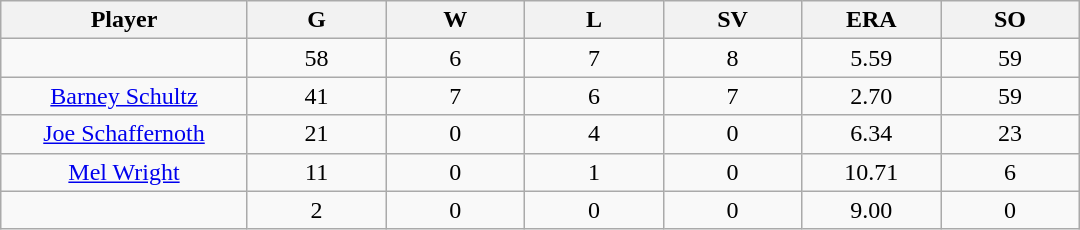<table class="wikitable sortable">
<tr>
<th bgcolor="#DDDDFF" width="16%">Player</th>
<th bgcolor="#DDDDFF" width="9%">G</th>
<th bgcolor="#DDDDFF" width="9%">W</th>
<th bgcolor="#DDDDFF" width="9%">L</th>
<th bgcolor="#DDDDFF" width="9%">SV</th>
<th bgcolor="#DDDDFF" width="9%">ERA</th>
<th bgcolor="#DDDDFF" width="9%">SO</th>
</tr>
<tr align="center">
<td></td>
<td>58</td>
<td>6</td>
<td>7</td>
<td>8</td>
<td>5.59</td>
<td>59</td>
</tr>
<tr align="center">
<td><a href='#'>Barney Schultz</a></td>
<td>41</td>
<td>7</td>
<td>6</td>
<td>7</td>
<td>2.70</td>
<td>59</td>
</tr>
<tr align="center">
<td><a href='#'>Joe Schaffernoth</a></td>
<td>21</td>
<td>0</td>
<td>4</td>
<td>0</td>
<td>6.34</td>
<td>23</td>
</tr>
<tr align="center">
<td><a href='#'>Mel Wright</a></td>
<td>11</td>
<td>0</td>
<td>1</td>
<td>0</td>
<td>10.71</td>
<td>6</td>
</tr>
<tr align="center">
<td></td>
<td>2</td>
<td>0</td>
<td>0</td>
<td>0</td>
<td>9.00</td>
<td>0</td>
</tr>
</table>
